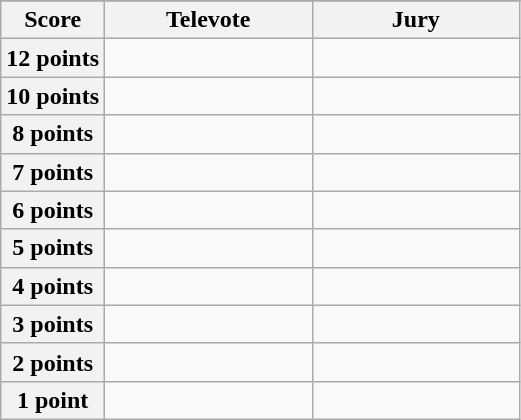<table class="wikitable">
<tr>
</tr>
<tr>
<th scope="col" width="20%">Score</th>
<th scope="col" width="40%">Televote</th>
<th scope="col" width="40%">Jury</th>
</tr>
<tr>
<th scope="row">12 points</th>
<td></td>
<td></td>
</tr>
<tr>
<th scope="row">10 points</th>
<td></td>
<td></td>
</tr>
<tr>
<th scope="row">8 points</th>
<td></td>
<td></td>
</tr>
<tr>
<th scope="row">7 points</th>
<td></td>
<td></td>
</tr>
<tr>
<th scope="row">6 points</th>
<td></td>
<td></td>
</tr>
<tr>
<th scope="row">5 points</th>
<td></td>
<td></td>
</tr>
<tr>
<th scope="row">4 points</th>
<td></td>
<td></td>
</tr>
<tr>
<th scope="row">3 points</th>
<td></td>
<td></td>
</tr>
<tr>
<th scope="row">2 points</th>
<td></td>
<td></td>
</tr>
<tr>
<th scope="row">1 point</th>
<td></td>
<td></td>
</tr>
</table>
